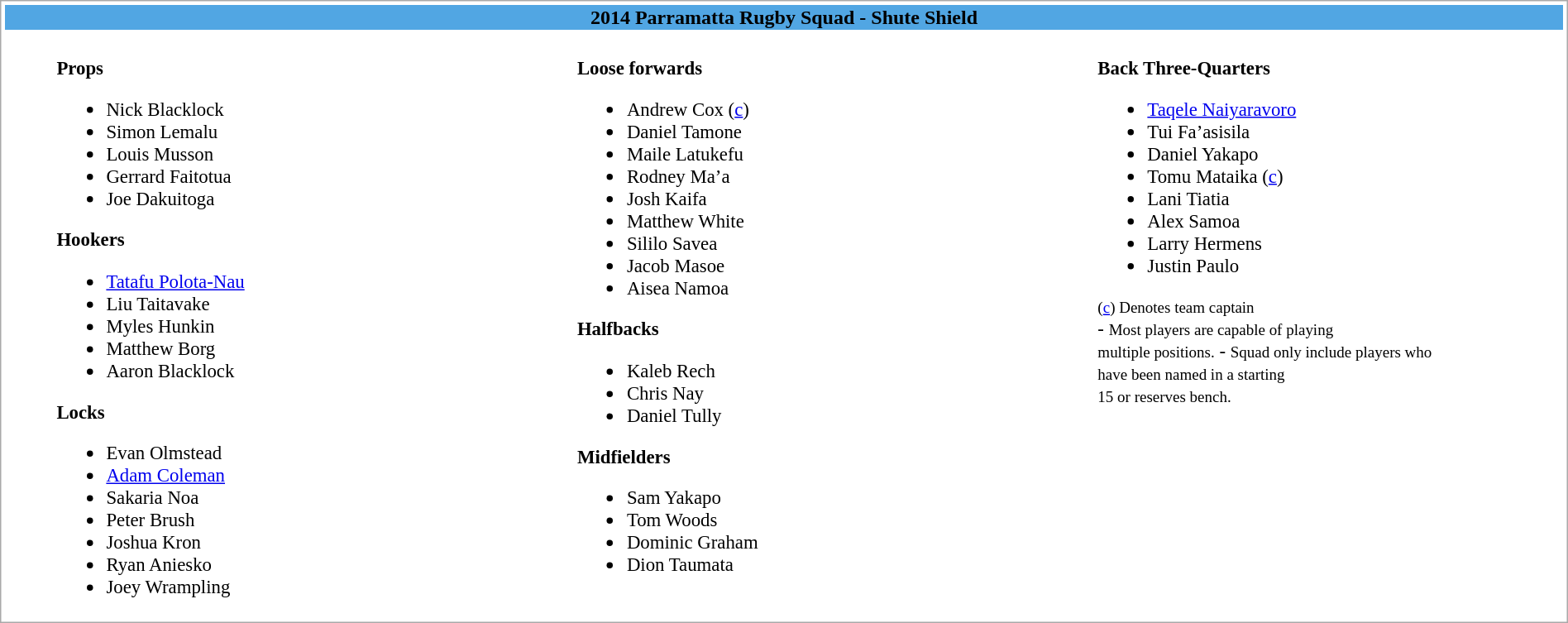<table class="collapsible collapsed" style=" width: 100%; margin: 0px; border: 1px solid darkgray; border-spacing: 3px;">
<tr>
<th colspan="10" style="background-color:#51A6E3; fontcolor=#131379; cell-border:2px solid black; padding-left: 1em; padding-right: 1em; text-align: center;">2014 Parramatta Rugby Squad - Shute Shield</th>
</tr>
<tr>
<td width="3%"> </td>
<td width="30%" style="font-size: 95%;" valign="top"><br><strong>Props</strong><ul><li> Nick Blacklock</li><li> Simon Lemalu</li><li> Louis Musson</li><li> Gerrard Faitotua</li><li> Joe Dakuitoga</li></ul><strong>Hookers</strong><ul><li> <a href='#'>Tatafu Polota-Nau</a></li><li> Liu Taitavake</li><li> Myles Hunkin</li><li> Matthew Borg</li><li> Aaron Blacklock</li></ul><strong>Locks</strong><ul><li> Evan Olmstead</li><li> <a href='#'>Adam Coleman</a></li><li> Sakaria Noa</li><li> Peter Brush</li><li> Joshua Kron</li><li> Ryan Aniesko</li><li> Joey Wrampling</li></ul></td>
<td width="3%"> </td>
<td width="30%" style="font-size: 95%;" valign="top"><br><strong>Loose forwards</strong><ul><li> Andrew Cox (<a href='#'>c</a>)</li><li> Daniel Tamone</li><li> Maile Latukefu</li><li> Rodney Ma’a</li><li> Josh Kaifa</li><li> Matthew White</li><li> Sililo Savea</li><li> Jacob Masoe</li><li> Aisea Namoa</li></ul><strong>Halfbacks</strong><ul><li> Kaleb Rech</li><li> Chris Nay</li><li> Daniel Tully</li></ul><strong>Midfielders</strong><ul><li> Sam Yakapo</li><li> Tom Woods</li><li> Dominic Graham</li><li> Dion Taumata</li></ul></td>
<td width="3%"> </td>
<td width="30%" style="font-size: 95%;" valign="top"><br><strong>Back Three-Quarters</strong><ul><li> <a href='#'>Taqele Naiyaravoro</a></li><li> Tui Fa’asisila</li><li> Daniel Yakapo</li><li> Tomu Mataika  (<a href='#'>c</a>)</li><li> Lani Tiatia</li><li> Alex Samoa</li><li> Larry Hermens</li><li> Justin Paulo</li></ul><small>(<a href='#'>c</a>) Denotes team captain</small><br>
- <small>Most players are capable of playing<br> multiple positions.</small>
- <small>Squad only include players who<br> have been named in a starting <br>15 or reserves bench.</small></td>
</tr>
</table>
